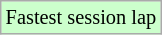<table class="wikitable" style="font-size: 85%;">
<tr style="background:#ccffcc;">
<td>Fastest session lap</td>
</tr>
</table>
